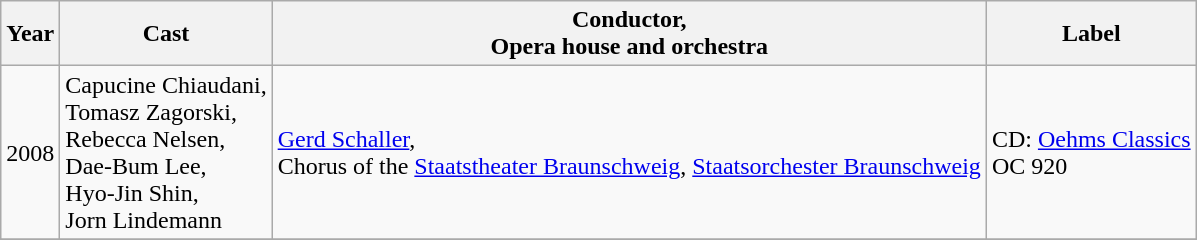<table class="wikitable">
<tr>
<th>Year</th>
<th>Cast</th>
<th>Conductor,<br>Opera house and orchestra</th>
<th>Label</th>
</tr>
<tr>
<td>2008</td>
<td>Capucine Chiaudani,<br>Tomasz Zagorski,<br>Rebecca Nelsen,<br>Dae-Bum Lee,<br>Hyo-Jin Shin,<br>Jorn Lindemann</td>
<td><a href='#'>Gerd Schaller</a>,<br>Chorus of the <a href='#'>Staatstheater Braunschweig</a>, <a href='#'>Staatsorchester Braunschweig</a></td>
<td>CD: <a href='#'>Oehms Classics</a><br>OC 920</td>
</tr>
<tr>
</tr>
</table>
